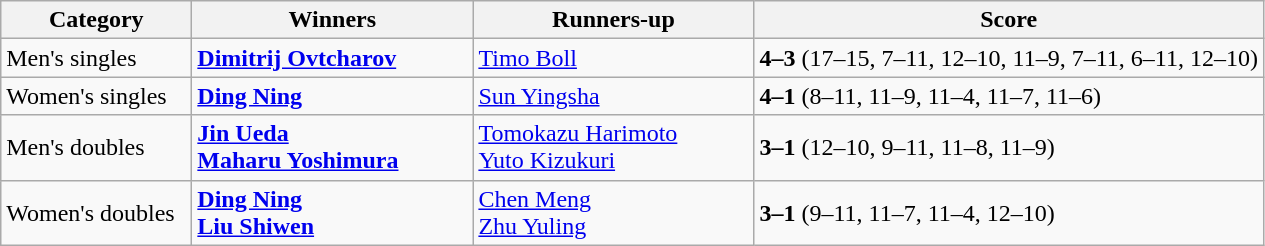<table class=wikitable style="white-space:nowrap;">
<tr>
<th scope="col" style="width: 120px;">Category</th>
<th scope="col" style="width: 180px;">Winners</th>
<th scope="col" style="width: 180px;">Runners-up</th>
<th scope="col" style="width: 320px;">Score</th>
</tr>
<tr>
<td>Men's singles</td>
<td> <strong><a href='#'>Dimitrij Ovtcharov</a></strong></td>
<td> <a href='#'>Timo Boll</a></td>
<td><strong>4–3</strong> (17–15, 7–11, 12–10, 11–9, 7–11, 6–11, 12–10)</td>
</tr>
<tr>
<td>Women's singles</td>
<td> <strong><a href='#'>Ding Ning</a></strong></td>
<td> <a href='#'>Sun Yingsha</a></td>
<td><strong>4–1</strong> (8–11, 11–9, 11–4, 11–7, 11–6)</td>
</tr>
<tr>
<td>Men's doubles</td>
<td> <strong><a href='#'>Jin Ueda</a></strong><br> <strong><a href='#'>Maharu Yoshimura</a></strong></td>
<td> <a href='#'>Tomokazu Harimoto</a><br> <a href='#'>Yuto Kizukuri</a></td>
<td><strong>3–1</strong> (12–10, 9–11, 11–8, 11–9)</td>
</tr>
<tr>
<td>Women's doubles</td>
<td> <strong><a href='#'>Ding Ning</a></strong><br> <strong><a href='#'>Liu Shiwen</a></strong></td>
<td> <a href='#'>Chen Meng</a><br> <a href='#'>Zhu Yuling</a></td>
<td><strong>3–1</strong> (9–11, 11–7, 11–4, 12–10)</td>
</tr>
</table>
